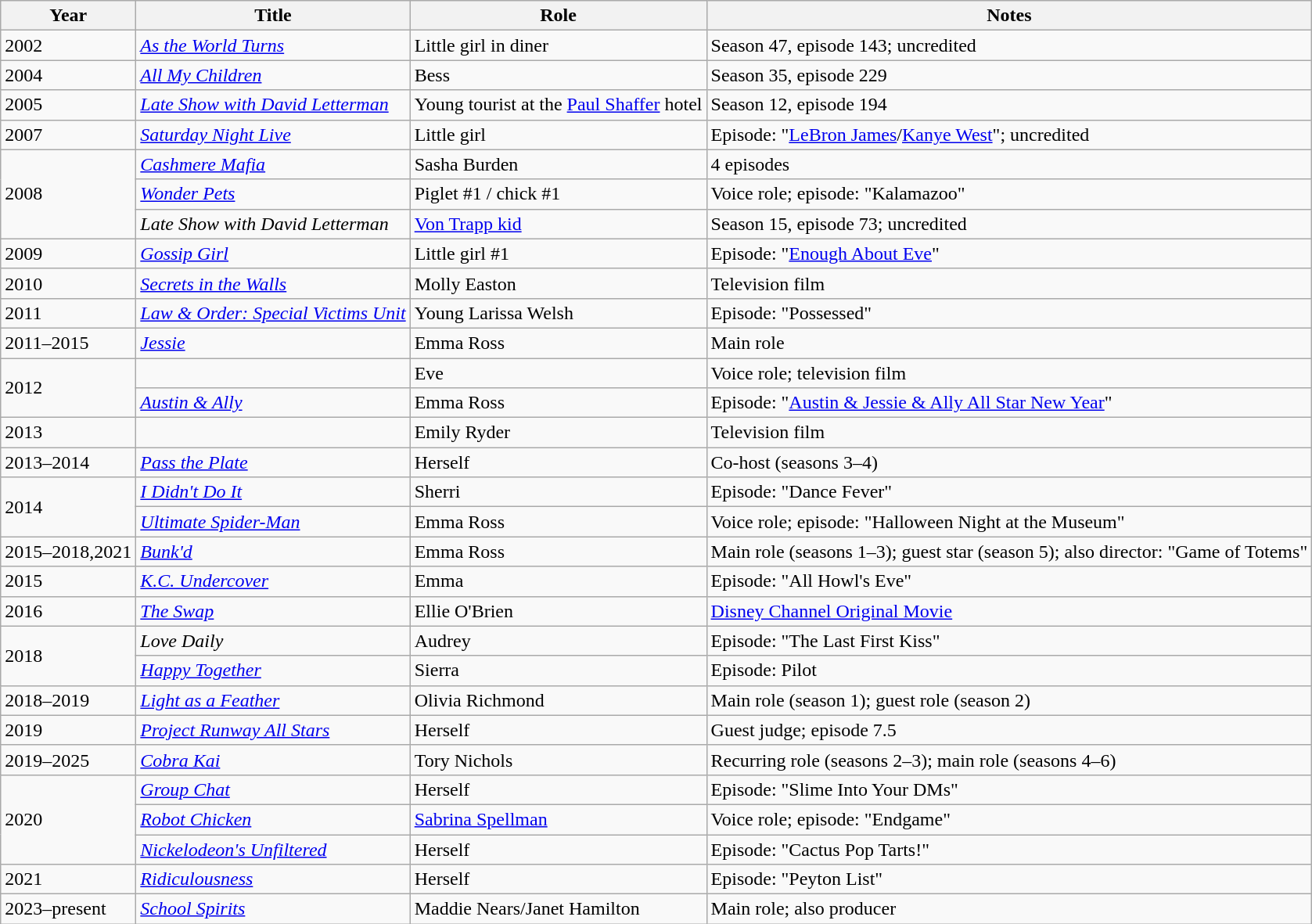<table class="wikitable sortable">
<tr>
<th>Year</th>
<th>Title</th>
<th>Role</th>
<th class="unsortable">Notes</th>
</tr>
<tr>
<td>2002</td>
<td><em><a href='#'>As the World Turns</a></em></td>
<td>Little girl in diner</td>
<td>Season 47, episode 143; uncredited</td>
</tr>
<tr>
<td>2004</td>
<td><em><a href='#'>All My Children</a></em></td>
<td>Bess</td>
<td>Season 35, episode 229</td>
</tr>
<tr>
<td>2005</td>
<td><em><a href='#'>Late Show with David Letterman</a></em></td>
<td>Young tourist at the <a href='#'>Paul Shaffer</a> hotel</td>
<td>Season 12, episode 194</td>
</tr>
<tr>
<td>2007</td>
<td><em><a href='#'>Saturday Night Live</a></em></td>
<td>Little girl</td>
<td>Episode: "<a href='#'>LeBron James</a>/<a href='#'>Kanye West</a>"; uncredited</td>
</tr>
<tr>
<td rowspan="3">2008</td>
<td><em><a href='#'>Cashmere Mafia</a></em></td>
<td>Sasha Burden</td>
<td>4 episodes</td>
</tr>
<tr>
<td><em><a href='#'>Wonder Pets</a></em></td>
<td>Piglet #1 / chick #1</td>
<td>Voice role; episode: "Kalamazoo"</td>
</tr>
<tr>
<td><em>Late Show with David Letterman</em></td>
<td><a href='#'>Von Trapp kid</a></td>
<td>Season 15, episode 73; uncredited</td>
</tr>
<tr>
<td>2009</td>
<td><em><a href='#'>Gossip Girl</a></em></td>
<td>Little girl #1</td>
<td>Episode: "<a href='#'>Enough About Eve</a>"</td>
</tr>
<tr>
<td>2010</td>
<td><em><a href='#'>Secrets in the Walls</a></em></td>
<td>Molly Easton</td>
<td>Television film</td>
</tr>
<tr>
<td>2011</td>
<td><em><a href='#'>Law & Order: Special Victims Unit</a></em></td>
<td>Young Larissa Welsh</td>
<td>Episode: "Possessed"</td>
</tr>
<tr>
<td>2011–2015</td>
<td><em><a href='#'>Jessie</a></em></td>
<td>Emma Ross</td>
<td>Main role</td>
</tr>
<tr>
<td rowspan="2">2012</td>
<td><em></em></td>
<td>Eve</td>
<td>Voice role; television film</td>
</tr>
<tr>
<td><em><a href='#'>Austin & Ally</a></em></td>
<td>Emma Ross</td>
<td>Episode: "<a href='#'>Austin & Jessie & Ally All Star New Year</a>"</td>
</tr>
<tr>
<td>2013</td>
<td><em></em></td>
<td>Emily Ryder</td>
<td>Television film</td>
</tr>
<tr>
<td>2013–2014</td>
<td><em><a href='#'>Pass the Plate</a></em></td>
<td>Herself</td>
<td>Co-host (seasons 3–4)</td>
</tr>
<tr>
<td rowspan="2">2014</td>
<td><em><a href='#'>I Didn't Do It</a></em></td>
<td>Sherri</td>
<td>Episode: "Dance Fever"</td>
</tr>
<tr>
<td><em><a href='#'>Ultimate Spider-Man</a></em></td>
<td>Emma Ross</td>
<td>Voice role; episode: "Halloween Night at the Museum"</td>
</tr>
<tr>
<td>2015–2018,2021</td>
<td><em><a href='#'>Bunk'd</a></em></td>
<td>Emma Ross</td>
<td>Main role (seasons 1–3); guest star (season 5); also director: "Game of Totems"</td>
</tr>
<tr>
<td>2015</td>
<td><em><a href='#'>K.C. Undercover</a></em></td>
<td>Emma</td>
<td>Episode: "All Howl's Eve"</td>
</tr>
<tr>
<td>2016</td>
<td><em><a href='#'>The Swap</a></em></td>
<td>Ellie O'Brien</td>
<td><a href='#'>Disney Channel Original Movie</a></td>
</tr>
<tr>
<td rowspan="2">2018</td>
<td><em>Love Daily</em></td>
<td>Audrey</td>
<td>Episode: "The Last First Kiss"</td>
</tr>
<tr>
<td><em><a href='#'>Happy Together</a></em></td>
<td>Sierra</td>
<td>Episode: Pilot</td>
</tr>
<tr>
<td>2018–2019</td>
<td><em><a href='#'>Light as a Feather</a></em></td>
<td>Olivia Richmond</td>
<td>Main role (season 1); guest role (season 2)</td>
</tr>
<tr>
<td>2019</td>
<td><em><a href='#'>Project Runway All Stars</a></em></td>
<td>Herself</td>
<td>Guest judge; episode 7.5</td>
</tr>
<tr>
<td>2019–2025</td>
<td><em><a href='#'>Cobra Kai</a></em></td>
<td>Tory Nichols</td>
<td>Recurring role (seasons 2–3); main role (seasons 4–6)</td>
</tr>
<tr>
<td rowspan="3">2020</td>
<td><em><a href='#'>Group Chat</a></em></td>
<td>Herself</td>
<td>Episode: "Slime Into Your DMs"</td>
</tr>
<tr>
<td><em><a href='#'>Robot Chicken</a></em></td>
<td><a href='#'>Sabrina Spellman</a></td>
<td>Voice role; episode: "Endgame"</td>
</tr>
<tr>
<td><em><a href='#'>Nickelodeon's Unfiltered</a></em></td>
<td>Herself</td>
<td>Episode: "Cactus Pop Tarts!"</td>
</tr>
<tr>
<td>2021</td>
<td><em><a href='#'>Ridiculousness</a></em></td>
<td>Herself</td>
<td>Episode: "Peyton List"</td>
</tr>
<tr>
<td>2023–present</td>
<td><em><a href='#'>School Spirits</a></em></td>
<td>Maddie Nears/Janet Hamilton</td>
<td>Main role; also producer</td>
</tr>
</table>
